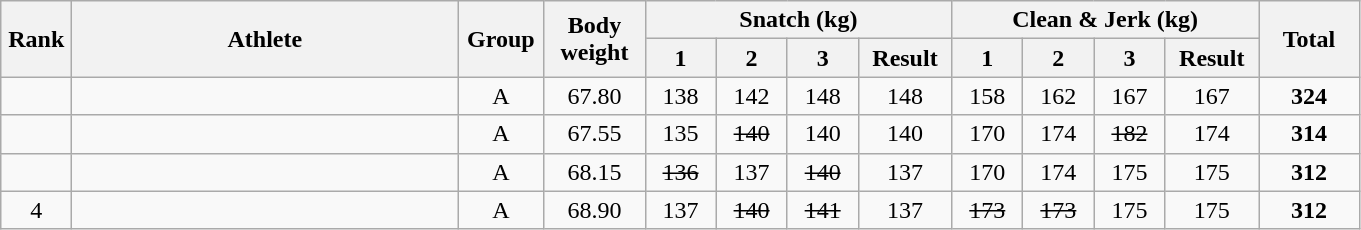<table class = "wikitable" style="text-align:center;">
<tr>
<th rowspan=2 width=40>Rank</th>
<th rowspan=2 width=250>Athlete</th>
<th rowspan=2 width=50>Group</th>
<th rowspan=2 width=60>Body weight</th>
<th colspan=4>Snatch (kg)</th>
<th colspan=4>Clean & Jerk (kg)</th>
<th rowspan=2 width=60>Total</th>
</tr>
<tr>
<th width=40>1</th>
<th width=40>2</th>
<th width=40>3</th>
<th width=55>Result</th>
<th width=40>1</th>
<th width=40>2</th>
<th width=40>3</th>
<th width=55>Result</th>
</tr>
<tr>
<td></td>
<td align=left></td>
<td>A</td>
<td>67.80</td>
<td>138</td>
<td>142</td>
<td>148</td>
<td>148</td>
<td>158</td>
<td>162</td>
<td>167</td>
<td>167</td>
<td><strong>324</strong></td>
</tr>
<tr>
<td></td>
<td align=left></td>
<td>A</td>
<td>67.55</td>
<td>135</td>
<td><s>140</s></td>
<td>140</td>
<td>140</td>
<td>170</td>
<td>174</td>
<td><s>182</s></td>
<td>174</td>
<td><strong>314</strong></td>
</tr>
<tr>
<td></td>
<td align=left></td>
<td>A</td>
<td>68.15</td>
<td><s>136</s></td>
<td>137</td>
<td><s>140</s></td>
<td>137</td>
<td>170</td>
<td>174</td>
<td>175</td>
<td>175</td>
<td><strong>312</strong></td>
</tr>
<tr>
<td>4</td>
<td align=left></td>
<td>A</td>
<td>68.90</td>
<td>137</td>
<td><s>140</s></td>
<td><s>141</s></td>
<td>137</td>
<td><s>173</s></td>
<td><s>173</s></td>
<td>175</td>
<td>175</td>
<td><strong>312</strong></td>
</tr>
</table>
